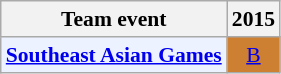<table class="wikitable" style="font-size: 90%; text-align:center">
<tr>
<th>Team event</th>
<th>2015</th>
</tr>
<tr>
<td bgcolor="#ECF2FF"; align="left"><strong><a href='#'>Southeast Asian Games</a></strong></td>
<td bgcolor=CD7F32><a href='#'>B</a></td>
</tr>
</table>
